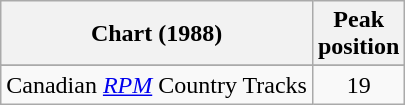<table class="wikitable sortable">
<tr>
<th align="left">Chart (1988)</th>
<th align="center">Peak<br>position</th>
</tr>
<tr>
</tr>
<tr>
<td align="left">Canadian <em><a href='#'>RPM</a></em> Country Tracks</td>
<td align="center">19</td>
</tr>
</table>
